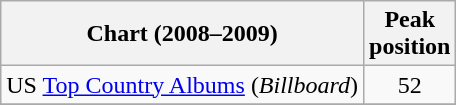<table class="wikitable">
<tr>
<th>Chart (2008–2009)</th>
<th>Peak<br>position</th>
</tr>
<tr>
<td>US <a href='#'>Top Country Albums</a> (<em>Billboard</em>)</td>
<td align="center">52</td>
</tr>
<tr>
</tr>
</table>
